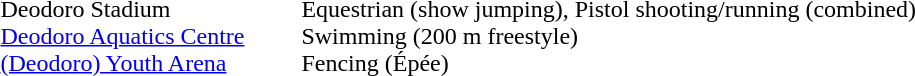<table>
<tr>
<td><br>Deodoro Stadium <br>
<a href='#'>Deodoro Aquatics Centre</a> <br>
<a href='#'>(Deodoro) Youth Arena</a>  <br></td>
<td width="30px">  </td>
<td><br>Equestrian (show jumping), Pistol shooting/running (combined) <br>
Swimming (200 m freestyle) <br>
Fencing (Épée) <br></td>
</tr>
</table>
